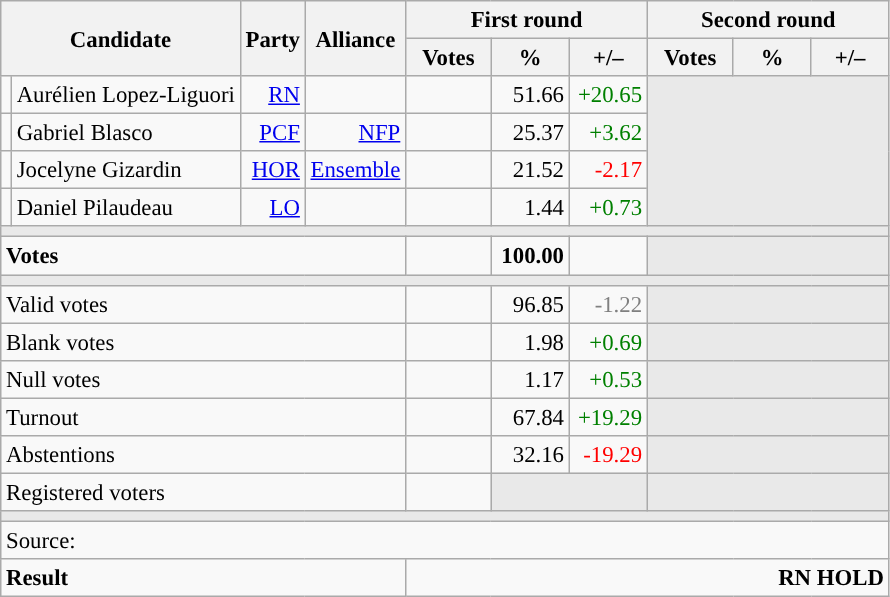<table class="wikitable" style="text-align:right;font-size:95%;">
<tr>
<th rowspan="2" colspan="2">Candidate</th>
<th colspan="1" rowspan="2">Party</th>
<th colspan="1" rowspan="2">Alliance</th>
<th colspan="3">First round</th>
<th colspan="3">Second round</th>
</tr>
<tr>
<th style="width:50px;">Votes</th>
<th style="width:45px;">%</th>
<th style="width:45px;">+/–</th>
<th style="width:50px;">Votes</th>
<th style="width:45px;">%</th>
<th style="width:45px;">+/–</th>
</tr>
<tr>
<td style="color:inherit;background:"></td>
<td style="text-align:left;">Aurélien Lopez-Liguori</td>
<td><a href='#'>RN</a></td>
<td></td>
<td></td>
<td>51.66</td>
<td style="color:green;">+20.65</td>
<td colspan="3" rowspan="4" style="background:#E9E9E9;"></td>
</tr>
<tr>
<td style="color:inherit;background:"></td>
<td style="text-align:left;">Gabriel Blasco</td>
<td><a href='#'>PCF</a></td>
<td><a href='#'>NFP</a></td>
<td></td>
<td>25.37</td>
<td style="color:green;">+3.62</td>
</tr>
<tr>
<td style="color:inherit;background:"></td>
<td style="text-align:left;">Jocelyne Gizardin</td>
<td><a href='#'>HOR</a></td>
<td><a href='#'>Ensemble</a></td>
<td></td>
<td>21.52</td>
<td style="color:red;">-2.17</td>
</tr>
<tr>
<td style="color:inherit;background:"></td>
<td style="text-align:left;">Daniel Pilaudeau</td>
<td><a href='#'>LO</a></td>
<td></td>
<td></td>
<td>1.44</td>
<td style="color:green;">+0.73</td>
</tr>
<tr>
<td colspan="10" style="background:#E9E9E9;"></td>
</tr>
<tr style="font-weight:bold;">
<td colspan="4" style="text-align:left;">Votes</td>
<td></td>
<td>100.00</td>
<td></td>
<td colspan="3" rowspan="1" style="background:#E9E9E9;"></td>
</tr>
<tr>
<td colspan="10" style="background:#E9E9E9;"></td>
</tr>
<tr>
<td colspan="4" style="text-align:left;">Valid votes</td>
<td></td>
<td>96.85</td>
<td style="color:grey;">-1.22</td>
<td colspan="3" rowspan="1" style="background:#E9E9E9;"></td>
</tr>
<tr>
<td colspan="4" style="text-align:left;">Blank votes</td>
<td></td>
<td>1.98</td>
<td style="color:green;">+0.69</td>
<td colspan="3" rowspan="1" style="background:#E9E9E9;"></td>
</tr>
<tr>
<td colspan="4" style="text-align:left;">Null votes</td>
<td></td>
<td>1.17</td>
<td style="color:green;">+0.53</td>
<td colspan="3" rowspan="1" style="background:#E9E9E9;"></td>
</tr>
<tr>
<td colspan="4" style="text-align:left;">Turnout</td>
<td></td>
<td>67.84</td>
<td style="color:green;">+19.29</td>
<td colspan="3" rowspan="1" style="background:#E9E9E9;"></td>
</tr>
<tr>
<td colspan="4" style="text-align:left;">Abstentions</td>
<td></td>
<td>32.16</td>
<td style="color:red;">-19.29</td>
<td colspan="3" rowspan="1" style="background:#E9E9E9;"></td>
</tr>
<tr>
<td colspan="4" style="text-align:left;">Registered voters</td>
<td></td>
<td colspan="2" style="background:#E9E9E9;"></td>
<td colspan="3" rowspan="1" style="background:#E9E9E9;"></td>
</tr>
<tr>
<td colspan="10" style="background:#E9E9E9;"></td>
</tr>
<tr>
<td colspan="10" style="text-align:left;">Source: </td>
</tr>
<tr style="font-weight:bold">
<td colspan="4" style="text-align:left;">Result</td>
<td colspan="6" style="background-color:">RN HOLD</td>
</tr>
</table>
